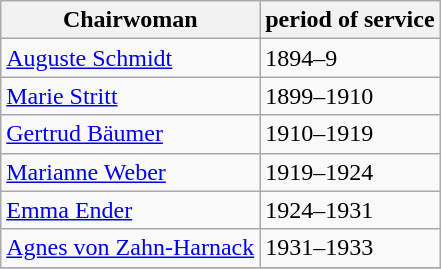<table class="wikitable">
<tr>
<th>Chairwoman</th>
<th>period of service</th>
</tr>
<tr>
<td><a href='#'>Auguste Schmidt</a></td>
<td>1894–9</td>
</tr>
<tr>
<td><a href='#'>Marie Stritt</a></td>
<td>1899–1910</td>
</tr>
<tr>
<td><a href='#'>Gertrud Bäumer</a></td>
<td>1910–1919</td>
</tr>
<tr>
<td><a href='#'>Marianne Weber</a></td>
<td>1919–1924</td>
</tr>
<tr>
<td><a href='#'>Emma Ender</a></td>
<td>1924–1931</td>
</tr>
<tr>
<td><a href='#'>Agnes von Zahn-Harnack </a></td>
<td>1931–1933</td>
</tr>
<tr>
</tr>
</table>
